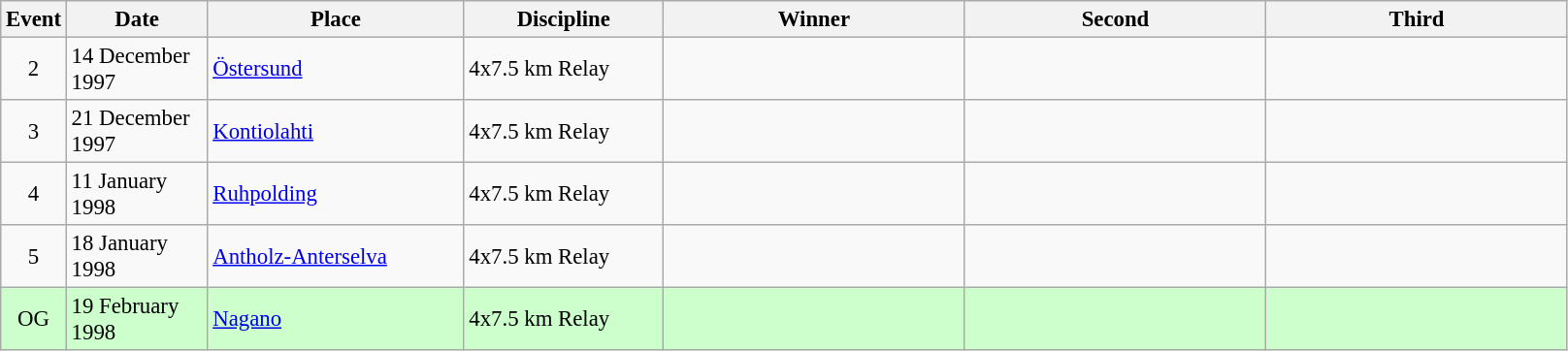<table class="wikitable" style="font-size:95%;">
<tr>
<th width="30">Event</th>
<th width="90">Date</th>
<th width="169">Place</th>
<th width="130">Discipline</th>
<th width="200">Winner</th>
<th width="200">Second</th>
<th width="200">Third</th>
</tr>
<tr>
<td align=center>2</td>
<td>14 December 1997</td>
<td> <a href='#'>Östersund</a></td>
<td>4x7.5 km Relay</td>
<td></td>
<td></td>
<td></td>
</tr>
<tr>
<td align=center>3</td>
<td>21 December 1997</td>
<td> <a href='#'>Kontiolahti</a></td>
<td>4x7.5 km Relay</td>
<td></td>
<td></td>
<td></td>
</tr>
<tr>
<td align=center>4</td>
<td>11 January 1998</td>
<td> <a href='#'>Ruhpolding</a></td>
<td>4x7.5 km Relay</td>
<td></td>
<td></td>
<td></td>
</tr>
<tr>
<td align=center>5</td>
<td>18 January 1998</td>
<td> <a href='#'>Antholz-Anterselva</a></td>
<td>4x7.5 km Relay</td>
<td></td>
<td></td>
<td></td>
</tr>
<tr style="background:#CCFFCC">
<td align=center>OG</td>
<td>19 February 1998</td>
<td> <a href='#'>Nagano</a></td>
<td>4x7.5 km Relay</td>
<td></td>
<td></td>
<td></td>
</tr>
</table>
